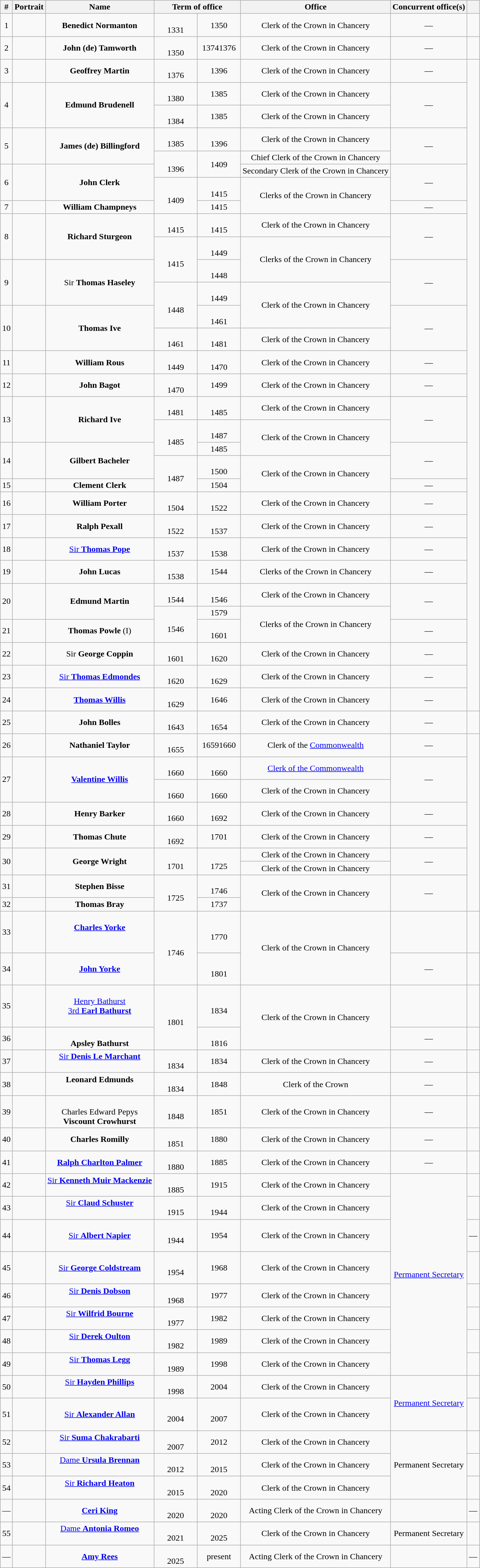<table class="wikitable plainrowheaders" style="text-align:center;">
<tr>
<th>#</th>
<th>Portrait</th>
<th>Name<br></th>
<th colspan=2 width=75 style="min-width:75px;">Term of office</th>
<th>Office</th>
<th>Concurrent office(s)</th>
<th></th>
</tr>
<tr>
<td>1</td>
<td></td>
<td><strong>Benedict Normanton</strong><br></td>
<td width=75 style="min-width:75px;"><br>1331</td>
<td width=75 style="min-width:75px;">1350</td>
<td>Clerk of the Crown in Chancery<br></td>
<td>—</td>
<td></td>
</tr>
<tr>
<td>2</td>
<td></td>
<td><strong>John (de) Tamworth</strong><br></td>
<td><br>1350 </td>
<td>13741376</td>
<td>Clerk of the Crown in Chancery<br></td>
<td>—</td>
<td></td>
</tr>
<tr>
<td>3</td>
<td></td>
<td><strong>Geoffrey Martin</strong><br></td>
<td><br>1376 </td>
<td>1396</td>
<td>Clerk of the Crown in Chancery<br></td>
<td>—</td>
<td rowspan=32></td>
</tr>
<tr>
<td rowspan=2>4</td>
<td rowspan=2></td>
<td rowspan=2><strong>Edmund Brudenell</strong><br></td>
<td><br>1380 </td>
<td>1385</td>
<td>Clerk of the Crown in Chancery<br></td>
<td rowspan=2>—</td>
</tr>
<tr>
<td><br>1384 </td>
<td>1385</td>
<td>Clerk of the Crown in Chancery<br></td>
</tr>
<tr>
<td rowspan=2>5</td>
<td rowspan=2></td>
<td rowspan=2><strong>James (de) Billingford</strong><br></td>
<td><br>1385 </td>
<td><br>1396</td>
<td>Clerk of the Crown in Chancery<br></td>
<td rowspan=2>—</td>
</tr>
<tr>
<td rowspan=2><br>1396</td>
<td rowspan=2>1409</td>
<td>Chief Clerk of the Crown in Chancery<br></td>
</tr>
<tr>
<td rowspan=2>6</td>
<td rowspan=2></td>
<td rowspan=2><strong>John Clerk</strong><br></td>
<td>Secondary Clerk of the Crown in Chancery<br></td>
<td rowspan=2>—</td>
</tr>
<tr>
<td rowspan=2><br>1409</td>
<td><br>1415</td>
<td rowspan=2>Clerks of the Crown in Chancery<br></td>
</tr>
<tr>
<td>7</td>
<td></td>
<td><strong>William Champneys</strong><br></td>
<td>1415</td>
<td>—</td>
</tr>
<tr>
<td rowspan=2>8</td>
<td rowspan=2></td>
<td rowspan=2><strong>Richard Sturgeon</strong><br></td>
<td><br>1415 </td>
<td><br>1415 </td>
<td>Clerk of the Crown in Chancery<br></td>
<td rowspan=2>—</td>
</tr>
<tr>
<td rowspan=2><br>1415</td>
<td><br>1449 </td>
<td rowspan=2>Clerks of the Crown in Chancery<br></td>
</tr>
<tr>
<td rowspan=2>9</td>
<td rowspan=2></td>
<td rowspan=2>Sir <strong>Thomas Haseley</strong><br></td>
<td><br>1448</td>
<td rowspan=2>—</td>
</tr>
<tr>
<td rowspan=2><br>1448</td>
<td><br>1449</td>
<td rowspan=2>Clerk of the Crown in Chancery<br></td>
</tr>
<tr>
<td rowspan=2>10</td>
<td rowspan=2></td>
<td rowspan=2><strong>Thomas Ive</strong><br></td>
<td rowspan=1><br>1461 </td>
<td rowspan=2>—</td>
</tr>
<tr>
<td><br>1461 </td>
<td><br>1481</td>
<td>Clerk of the Crown in Chancery<br></td>
</tr>
<tr>
<td>11</td>
<td></td>
<td><strong>William Rous</strong><br></td>
<td><br>1449 </td>
<td><br>1470</td>
<td>Clerk of the Crown in Chancery<br></td>
<td>—</td>
</tr>
<tr>
<td>12</td>
<td></td>
<td><strong>John Bagot</strong><br></td>
<td><br>1470</td>
<td>1499</td>
<td>Clerk of the Crown in Chancery<br></td>
<td>—</td>
</tr>
<tr>
<td rowspan=2>13</td>
<td rowspan=2></td>
<td rowspan=2><strong>Richard Ive</strong><br></td>
<td><br>1481</td>
<td><br>1485 </td>
<td>Clerk of the Crown in Chancery<br></td>
<td rowspan=2>—</td>
</tr>
<tr>
<td rowspan=2><br>1485</td>
<td><br>1487</td>
<td rowspan=2>Clerk of the Crown in Chancery<br></td>
</tr>
<tr>
<td rowspan=2>14</td>
<td rowspan=2></td>
<td rowspan=2><strong>Gilbert Bacheler</strong><br></td>
<td>1485</td>
<td rowspan=2>—</td>
</tr>
<tr>
<td rowspan=2><br>1487</td>
<td><br>1500 </td>
<td rowspan=2>Clerk of the Crown in Chancery<br></td>
</tr>
<tr>
<td>15</td>
<td></td>
<td><strong>Clement Clerk</strong><br></td>
<td>1504</td>
<td>—</td>
</tr>
<tr>
<td>16</td>
<td></td>
<td><strong>William Porter</strong><br></td>
<td><br>1504</td>
<td><br>1522</td>
<td>Clerk of the Crown in Chancery<br></td>
<td>—</td>
</tr>
<tr>
<td>17</td>
<td></td>
<td><strong>Ralph Pexall</strong><br></td>
<td><br>1522</td>
<td><br>1537</td>
<td>Clerk of the Crown in Chancery<br></td>
<td>—</td>
</tr>
<tr>
<td rowspan=2>18</td>
<td rowspan=2></td>
<td rowspan=2><a href='#'>Sir <strong>Thomas Pope</strong></a><br></td>
<td><br>1537</td>
<td><br>1538 </td>
<td>Clerk of the Crown in Chancery<br></td>
<td rowspan=2>—</td>
</tr>
<tr>
<td rowspan=2><br>1538</td>
<td rowspan=2>1544</td>
<td rowspan=2>Clerks of the Crown in Chancery<br></td>
</tr>
<tr>
<td>19</td>
<td></td>
<td><strong>John Lucas</strong><br></td>
<td>—</td>
</tr>
<tr>
<td rowspan=2>20</td>
<td rowspan=2></td>
<td rowspan=2><strong>Edmund Martin</strong><br></td>
<td><br>1544</td>
<td><br>1546</td>
<td>Clerk of the Crown in Chancery<br></td>
<td rowspan=2>—</td>
</tr>
<tr>
<td rowspan=2><br>1546</td>
<td>1579</td>
<td rowspan=2>Clerks of the Crown in Chancery<br></td>
</tr>
<tr>
<td>21</td>
<td></td>
<td><strong>Thomas Powle</strong> (I)<br></td>
<td><br>1601</td>
<td>—</td>
</tr>
<tr>
<td>22</td>
<td></td>
<td>Sir <strong>George Coppin</strong><br></td>
<td><br>1601</td>
<td><br>1620</td>
<td>Clerk of the Crown in Chancery<br></td>
<td>—</td>
</tr>
<tr>
<td>23</td>
<td></td>
<td><a href='#'>Sir <strong>Thomas Edmondes</strong></a><br></td>
<td><br>1620</td>
<td><br>1629</td>
<td>Clerk of the Crown in Chancery<br></td>
<td>—</td>
</tr>
<tr>
<td>24</td>
<td></td>
<td><a href='#'><strong>Thomas Willis</strong></a><br></td>
<td><br>1629</td>
<td> 1646</td>
<td>Clerk of the Crown in Chancery<br></td>
<td>—</td>
</tr>
<tr>
<td>25</td>
<td></td>
<td><strong>John Bolles</strong><br></td>
<td><br>1643</td>
<td><br>1654</td>
<td>Clerk of the Crown in Chancery<br></td>
<td>—</td>
<td></td>
</tr>
<tr>
<td>26</td>
<td></td>
<td><strong>Nathaniel Taylor</strong><br></td>
<td><br>1655</td>
<td>16591660</td>
<td>Clerk of the <a href='#'>Commonwealth</a></td>
<td>—</td>
<td rowspan=9></td>
</tr>
<tr>
<td rowspan=2>27</td>
<td rowspan=2></td>
<td rowspan=2><a href='#'><strong>Valentine Willis</strong></a><br></td>
<td><br>1660</td>
<td><br>1660</td>
<td><a href='#'>Clerk of the Commonwealth</a></td>
<td rowspan=2>—</td>
</tr>
<tr>
<td><br>1660</td>
<td><br>1660</td>
<td>Clerk of the Crown in Chancery<br></td>
</tr>
<tr>
<td>28</td>
<td></td>
<td><strong>Henry Barker</strong><br></td>
<td><br>1660</td>
<td><br>1692</td>
<td>Clerk of the Crown in Chancery<br></td>
<td>—</td>
</tr>
<tr>
<td>29</td>
<td></td>
<td><strong>Thomas Chute</strong><br></td>
<td><br>1692</td>
<td>1701</td>
<td>Clerk of the Crown in Chancery<br></td>
<td>—</td>
</tr>
<tr>
<td rowspan=2>30</td>
<td rowspan=2></td>
<td rowspan=2><strong>George Wright</strong><br></td>
<td rowspan=2><br>1701</td>
<td rowspan=2><br>1725</td>
<td>Clerk of the Crown in Chancery<br></td>
<td rowspan=2>—</td>
</tr>
<tr>
<td>Clerk of the Crown in Chancery<br></td>
</tr>
<tr>
<td>31</td>
<td></td>
<td><strong>Stephen Bisse</strong><br></td>
<td rowspan=2><br>1725</td>
<td><br>1746</td>
<td rowspan=2>Clerk of the Crown in Chancery<br></td>
<td rowspan=2>—</td>
</tr>
<tr>
<td>32</td>
<td></td>
<td><strong>Thomas Bray</strong><br></td>
<td>1737</td>
</tr>
<tr>
<td>33</td>
<td></td>
<td><a href='#'><br><strong>Charles Yorke</strong><br><small></small></a><br><br></td>
<td rowspan=2><br>1746</td>
<td><br>1770</td>
<td rowspan=2>Clerk of the Crown in Chancery<br></td>
<td style="padding-bottom:0.5em; padding-right:1em; text-align:left"></td>
<td></td>
</tr>
<tr>
<td>34</td>
<td></td>
<td><a href='#'><br><strong>John Yorke</strong></a><br><br></td>
<td><br>1801</td>
<td>—</td>
<td></td>
</tr>
<tr>
<td>35</td>
<td></td>
<td><a href='#'><br>Henry Bathurst<br>3rd <strong>Earl Bathurst</strong><br><small></small></a><br></td>
<td rowspan=2><br>1801</td>
<td><br>1834</td>
<td rowspan=2>Clerk of the Crown in Chancery<br></td>
<td style="padding-bottom:0.5em; padding-right:1em; text-align:left"></td>
<td></td>
</tr>
<tr>
<td>36</td>
<td></td>
<td><br><strong>Apsley Bathurst</strong><br></td>
<td><br>1816</td>
<td>—</td>
<td></td>
</tr>
<tr>
<td>37</td>
<td></td>
<td><a href='#'>Sir <strong>Denis Le Marchant</strong><br></a><br></td>
<td><br>1834</td>
<td>1834</td>
<td>Clerk of the Crown in Chancery<br></td>
<td>—</td>
<td></td>
</tr>
<tr>
<td>38</td>
<td></td>
<td><strong>Leonard Edmunds</strong><br><br></td>
<td><br>1834</td>
<td>1848</td>
<td>Clerk of the Crown</td>
<td>—</td>
<td></td>
</tr>
<tr>
<td>39</td>
<td></td>
<td><br>Charles Edward Pepys<br><strong>Viscount Crowhurst</strong><br></td>
<td><br>1848</td>
<td>1851</td>
<td>Clerk of the Crown in Chancery<br></td>
<td>—</td>
<td></td>
</tr>
<tr>
<td>40</td>
<td></td>
<td><strong>Charles Romilly</strong><br></td>
<td><br>1851</td>
<td>1880</td>
<td>Clerk of the Crown in Chancery<br></td>
<td>—</td>
<td></td>
</tr>
<tr>
<td>41</td>
<td></td>
<td><strong><a href='#'>Ralph Charlton Palmer</a></strong><br></td>
<td><br>1880</td>
<td>1885</td>
<td>Clerk of the Crown in Chancery<br></td>
<td>—</td>
<td></td>
</tr>
<tr>
<td>42</td>
<td></td>
<td><a href='#'>Sir <strong>Kenneth Muir Mackenzie</strong><br><small></small></a><br></td>
<td><br>1885</td>
<td>1915</td>
<td>Clerk of the Crown in Chancery<br></td>
<td rowspan=9><a href='#'>Permanent Secretary<br></a></td>
<td></td>
</tr>
<tr>
<td>43</td>
<td></td>
<td><a href='#'>Sir <strong>Claud Schuster</strong><br><small></small></a><br></td>
<td><br>1915</td>
<td><br>1944</td>
<td>Clerk of the Crown in Chancery<br></td>
<td></td>
</tr>
<tr>
<td>44</td>
<td></td>
<td><a href='#'><br>Sir <strong>Albert Napier</strong><br><small></small></a><br></td>
<td><br>1944</td>
<td>1954</td>
<td>Clerk of the Crown in Chancery<br></td>
<td>—</td>
</tr>
<tr>
<td>45</td>
<td></td>
<td><a href='#'><br>Sir <strong>George Coldstream</strong><br><small></small></a><br></td>
<td><br>1954</td>
<td>1968</td>
<td>Clerk of the Crown in Chancery<br></td>
<td></td>
</tr>
<tr>
<td>46</td>
<td></td>
<td><a href='#'>Sir <strong>Denis Dobson</strong><br><small></small></a><br></td>
<td><br>1968</td>
<td>1977</td>
<td>Clerk of the Crown in Chancery<br></td>
<td></td>
</tr>
<tr>
<td>47</td>
<td></td>
<td><a href='#'>Sir <strong>Wilfrid Bourne</strong><br><small></small></a><br></td>
<td><br>1977</td>
<td>1982</td>
<td>Clerk of the Crown in Chancery<br></td>
<td></td>
</tr>
<tr>
<td>48</td>
<td></td>
<td><a href='#'>Sir <strong>Derek Oulton</strong><br><small></small></a><br></td>
<td><br>1982</td>
<td>1989</td>
<td>Clerk of the Crown in Chancery<br></td>
<td></td>
</tr>
<tr>
<td>49</td>
<td></td>
<td><a href='#'>Sir <strong>Thomas Legg</strong><br><small></small></a><br></td>
<td><br>1989</td>
<td>1998</td>
<td>Clerk of the Crown in Chancery<br></td>
<td></td>
</tr>
<tr>
<td rowspan=2>50</td>
<td rowspan=2></td>
<td rowspan=2><a href='#'>Sir <strong>Hayden Phillips</strong><br><small></small></a><br></td>
<td rowspan=2><br>1998</td>
<td rowspan=2>2004</td>
<td rowspan=2>Clerk of the Crown in Chancery<br></td>
<td rowspan=2></td>
</tr>
<tr>
<td rowspan=2><a href='#'>Permanent Secretary</a><br></td>
</tr>
<tr>
<td>51</td>
<td></td>
<td><a href='#'><br>Sir <strong>Alexander Allan</strong><br><small></small></a><br></td>
<td><br>2004</td>
<td><br>2007</td>
<td>Clerk of the Crown in Chancery<br></td>
<td></td>
</tr>
<tr>
<td>52</td>
<td></td>
<td><a href='#'>Sir <strong>Suma Chakrabarti</strong><br><small></small></a><br></td>
<td><br>2007</td>
<td>2012</td>
<td>Clerk of the Crown in Chancery<br></td>
<td rowspan=3>Permanent Secretary<br></td>
<td></td>
</tr>
<tr>
<td>53</td>
<td></td>
<td><a href='#'>Dame <strong>Ursula Brennan</strong><br><small></small></a><br></td>
<td><br>2012</td>
<td><br>2015</td>
<td>Clerk of the Crown in Chancery<br></td>
<td></td>
</tr>
<tr>
<td>54</td>
<td></td>
<td><a href='#'>Sir <strong>Richard Heaton</strong><br><small></small></a><br></td>
<td><br>2015</td>
<td><br>2020</td>
<td>Clerk of the Crown in Chancery<br></td>
<td></td>
</tr>
<tr>
<td>—</td>
<td></td>
<td><strong><a href='#'>Ceri King</a></strong></td>
<td><br>2020</td>
<td><br>2020</td>
<td>Acting Clerk of the Crown in Chancery<br></td>
<td></td>
<td>—</td>
</tr>
<tr>
<td>55</td>
<td></td>
<td><a href='#'>Dame <strong>Antonia Romeo</strong><br><small></small></a><br></td>
<td><br>2021</td>
<td><br>2025</td>
<td>Clerk of the Crown in Chancery<br></td>
<td>Permanent Secretary<br></td>
<td></td>
</tr>
<tr>
<td>—</td>
<td></td>
<td><strong><a href='#'>Amy Rees</a></strong></td>
<td><br>2025</td>
<td>present</td>
<td>Acting Clerk of the Crown in Chancery<br></td>
<td></td>
<td>—</td>
</tr>
</table>
